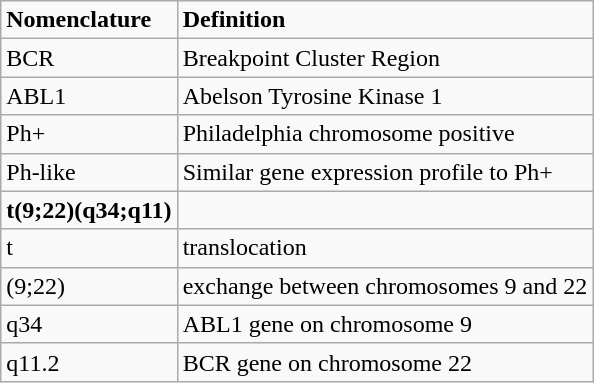<table class="wikitable">
<tr>
<td><strong>Nomenclature</strong></td>
<td><strong>Definition</strong></td>
</tr>
<tr>
<td>BCR</td>
<td>Breakpoint Cluster Region</td>
</tr>
<tr>
<td>ABL1</td>
<td>Abelson Tyrosine Kinase 1</td>
</tr>
<tr>
<td>Ph+</td>
<td>Philadelphia chromosome positive</td>
</tr>
<tr>
<td>Ph-like</td>
<td>Similar gene expression profile to Ph+</td>
</tr>
<tr>
<td><strong>t(9;22)(q34;q11)</strong></td>
<td></td>
</tr>
<tr>
<td>t</td>
<td>translocation</td>
</tr>
<tr>
<td>(9;22)</td>
<td>exchange between chromosomes 9 and 22</td>
</tr>
<tr>
<td>q34</td>
<td>ABL1 gene on chromosome 9</td>
</tr>
<tr>
<td>q11.2</td>
<td>BCR gene on chromosome 22</td>
</tr>
</table>
